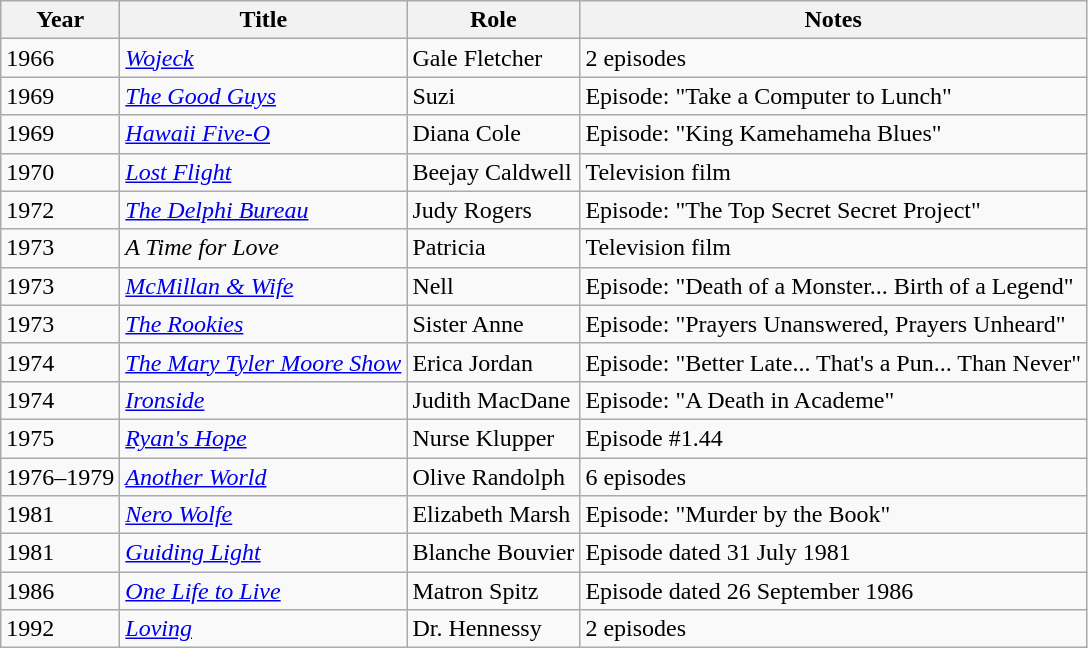<table class="wikitable sortable">
<tr>
<th>Year</th>
<th>Title</th>
<th>Role</th>
<th class="unsortable">Notes</th>
</tr>
<tr>
<td>1966</td>
<td><em><a href='#'>Wojeck</a></em></td>
<td>Gale Fletcher</td>
<td>2 episodes</td>
</tr>
<tr>
<td>1969</td>
<td data-sort-value="Good Guys, The"><a href='#'><em>The Good Guys</em></a></td>
<td>Suzi</td>
<td>Episode: "Take a Computer to Lunch"</td>
</tr>
<tr>
<td>1969</td>
<td><a href='#'><em>Hawaii Five-O</em></a></td>
<td>Diana Cole</td>
<td>Episode: "King Kamehameha Blues"</td>
</tr>
<tr>
<td>1970</td>
<td><em><a href='#'>Lost Flight</a></em></td>
<td>Beejay Caldwell</td>
<td>Television film</td>
</tr>
<tr>
<td>1972</td>
<td data-sort-value="Delphi Bureau, The"><em><a href='#'>The Delphi Bureau</a></em></td>
<td>Judy Rogers</td>
<td>Episode: "The Top Secret Secret Project"</td>
</tr>
<tr>
<td>1973</td>
<td data-sort-value="Time for Love, A"><em>A Time for Love</em></td>
<td>Patricia</td>
<td>Television film</td>
</tr>
<tr>
<td>1973</td>
<td><em><a href='#'>McMillan & Wife</a></em></td>
<td>Nell</td>
<td>Episode: "Death of a Monster... Birth of a Legend"</td>
</tr>
<tr>
<td>1973</td>
<td data-sort-value="Rookies, The"><em><a href='#'>The Rookies</a></em></td>
<td>Sister Anne</td>
<td>Episode: "Prayers Unanswered, Prayers Unheard"</td>
</tr>
<tr>
<td>1974</td>
<td data-sort-value="Mary Tyler Moore Show, The"><em><a href='#'>The Mary Tyler Moore Show</a></em></td>
<td>Erica Jordan</td>
<td>Episode: "Better Late... That's a Pun... Than Never"</td>
</tr>
<tr>
<td>1974</td>
<td><a href='#'><em>Ironside</em></a></td>
<td>Judith MacDane</td>
<td>Episode: "A Death in Academe"</td>
</tr>
<tr>
<td>1975</td>
<td><em><a href='#'>Ryan's Hope</a></em></td>
<td>Nurse Klupper</td>
<td>Episode #1.44</td>
</tr>
<tr>
<td>1976–1979</td>
<td><a href='#'><em>Another World</em></a></td>
<td>Olive Randolph</td>
<td>6 episodes</td>
</tr>
<tr>
<td>1981</td>
<td><a href='#'><em>Nero Wolfe</em></a></td>
<td>Elizabeth Marsh</td>
<td>Episode: "Murder by the Book"</td>
</tr>
<tr>
<td>1981</td>
<td><em><a href='#'>Guiding Light</a></em></td>
<td>Blanche Bouvier</td>
<td>Episode dated 31 July 1981</td>
</tr>
<tr>
<td>1986</td>
<td><em><a href='#'>One Life to Live</a></em></td>
<td>Matron Spitz</td>
<td>Episode dated 26 September 1986</td>
</tr>
<tr>
<td>1992</td>
<td><a href='#'><em>Loving</em></a></td>
<td>Dr. Hennessy</td>
<td>2 episodes</td>
</tr>
</table>
